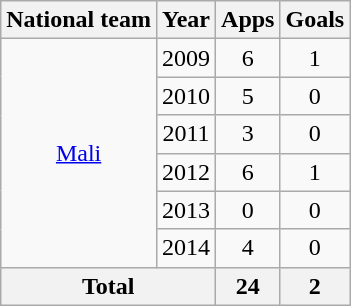<table class="wikitable" style="text-align:center">
<tr>
<th>National team</th>
<th>Year</th>
<th>Apps</th>
<th>Goals</th>
</tr>
<tr>
<td rowspan="6"><a href='#'>Mali</a></td>
<td>2009</td>
<td>6</td>
<td>1</td>
</tr>
<tr>
<td>2010</td>
<td>5</td>
<td>0</td>
</tr>
<tr>
<td>2011</td>
<td>3</td>
<td>0</td>
</tr>
<tr>
<td>2012</td>
<td>6</td>
<td>1</td>
</tr>
<tr>
<td>2013</td>
<td>0</td>
<td>0</td>
</tr>
<tr>
<td>2014</td>
<td>4</td>
<td>0</td>
</tr>
<tr>
<th colspan="2">Total</th>
<th>24</th>
<th>2</th>
</tr>
</table>
